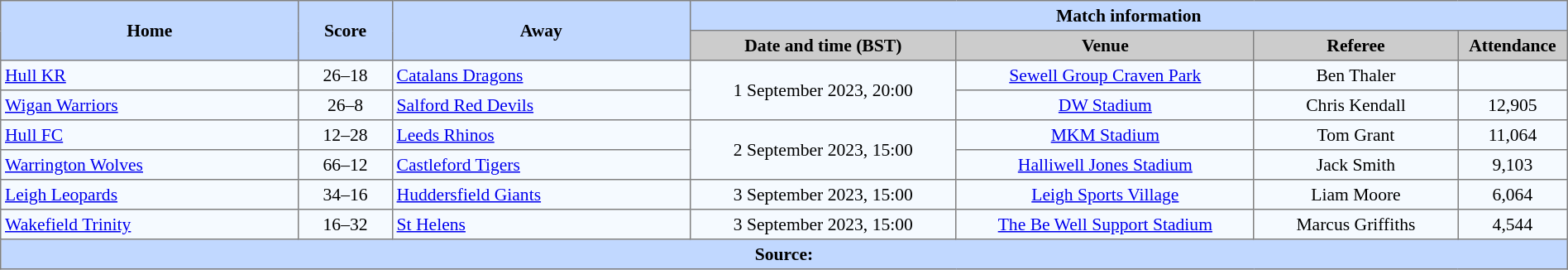<table border=1 style="border-collapse:collapse; font-size:90%; text-align:center;" cellpadding=3 cellspacing=0 width=100%>
<tr style="background:#C1D8ff;">
<th scope="col" rowspan=2 width=19%>Home</th>
<th scope="col" rowspan=2 width=6%>Score</th>
<th scope="col" rowspan=2 width=19%>Away</th>
<th colspan=4>Match information</th>
</tr>
<tr style="background:#CCCCCC;">
<th scope="col" width=17%>Date and time (BST)</th>
<th scope="col" width=19%>Venue</th>
<th scope="col" width=13%>Referee</th>
<th scope="col" width=7%>Attendance</th>
</tr>
<tr style="background:#F5FAFF;">
<td style="text-align:left;"> <a href='#'>Hull KR</a></td>
<td>26–18</td>
<td style="text-align:left;"> <a href='#'>Catalans Dragons</a></td>
<td Rowspan=2>1 September 2023, 20:00</td>
<td><a href='#'>Sewell Group Craven Park</a></td>
<td>Ben Thaler</td>
<td></td>
</tr>
<tr style="background:#F5FAFF;">
<td style="text-align:left;"> <a href='#'>Wigan Warriors</a></td>
<td>26–8</td>
<td style="text-align:left;"> <a href='#'>Salford Red Devils</a></td>
<td><a href='#'>DW Stadium</a></td>
<td>Chris Kendall</td>
<td>12,905</td>
</tr>
<tr style="background:#F5FAFF;">
<td style="text-align:left;"> <a href='#'>Hull FC</a></td>
<td>12–28</td>
<td style="text-align:left;"> <a href='#'>Leeds Rhinos</a></td>
<td Rowspan=2>2 September 2023, 15:00</td>
<td><a href='#'>MKM Stadium</a></td>
<td>Tom Grant</td>
<td>11,064</td>
</tr>
<tr style="background:#F5FAFF;">
<td style="text-align:left;"> <a href='#'>Warrington Wolves</a></td>
<td>66–12</td>
<td style="text-align:left;"> <a href='#'>Castleford Tigers</a></td>
<td><a href='#'>Halliwell Jones Stadium</a></td>
<td>Jack Smith</td>
<td>9,103</td>
</tr>
<tr style="background:#F5FAFF;">
<td style="text-align:left;"> <a href='#'>Leigh Leopards</a></td>
<td>34–16</td>
<td style="text-align:left;"> <a href='#'>Huddersfield Giants</a></td>
<td>3 September 2023, 15:00</td>
<td><a href='#'>Leigh Sports Village</a></td>
<td>Liam Moore</td>
<td>6,064</td>
</tr>
<tr style="background:#F5FAFF;">
<td style="text-align:left;"> <a href='#'>Wakefield Trinity</a></td>
<td>16–32</td>
<td style="text-align:left;"> <a href='#'>St Helens</a></td>
<td>3 September 2023, 15:00</td>
<td><a href='#'>The Be Well Support Stadium</a></td>
<td>Marcus Griffiths</td>
<td>4,544</td>
</tr>
<tr style="background:#c1d8ff;">
<th colspan=7>Source:</th>
</tr>
</table>
